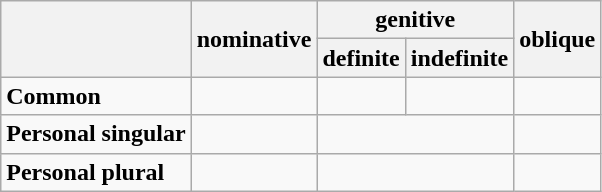<table class="wikitable">
<tr>
<th rowspan="2"></th>
<th rowspan="2">nominative</th>
<th colspan="2">genitive</th>
<th rowspan="2">oblique</th>
</tr>
<tr>
<th>definite</th>
<th>indefinite</th>
</tr>
<tr>
<td><strong>Common</strong></td>
<td></td>
<td></td>
<td></td>
<td></td>
</tr>
<tr>
<td><strong>Personal singular</strong></td>
<td></td>
<td colspan="2"></td>
<td></td>
</tr>
<tr>
<td><strong>Personal plural</strong></td>
<td></td>
<td colspan="2"></td>
<td></td>
</tr>
</table>
